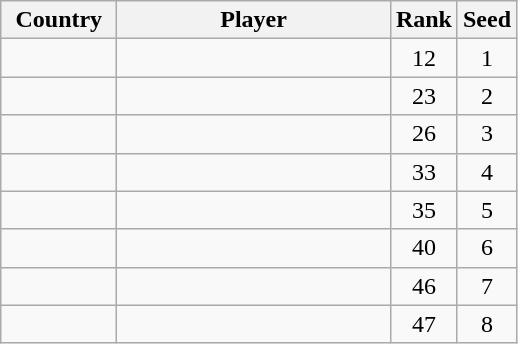<table class="sortable wikitable" border="1">
<tr>
<th width="70">Country</th>
<th width="175">Player</th>
<th>Rank</th>
<th>Seed</th>
</tr>
<tr>
<td></td>
<td></td>
<td align="center">12</td>
<td align="center">1</td>
</tr>
<tr>
<td></td>
<td></td>
<td align="center">23</td>
<td align="center">2</td>
</tr>
<tr>
<td></td>
<td></td>
<td align="center">26</td>
<td align="center">3</td>
</tr>
<tr>
<td></td>
<td></td>
<td align="center">33</td>
<td align="center">4</td>
</tr>
<tr>
<td></td>
<td></td>
<td align="center">35</td>
<td align="center">5</td>
</tr>
<tr>
<td></td>
<td></td>
<td align="center">40</td>
<td align="center">6</td>
</tr>
<tr>
<td></td>
<td></td>
<td align="center">46</td>
<td align="center">7</td>
</tr>
<tr>
<td></td>
<td></td>
<td align="center">47</td>
<td align="center">8</td>
</tr>
</table>
